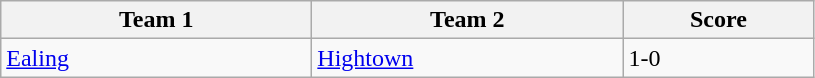<table class="wikitable" style="font-size: 100%">
<tr>
<th width=200>Team 1</th>
<th width=200>Team 2</th>
<th width=120>Score</th>
</tr>
<tr>
<td><a href='#'>Ealing</a></td>
<td><a href='#'>Hightown</a></td>
<td>1-0</td>
</tr>
</table>
